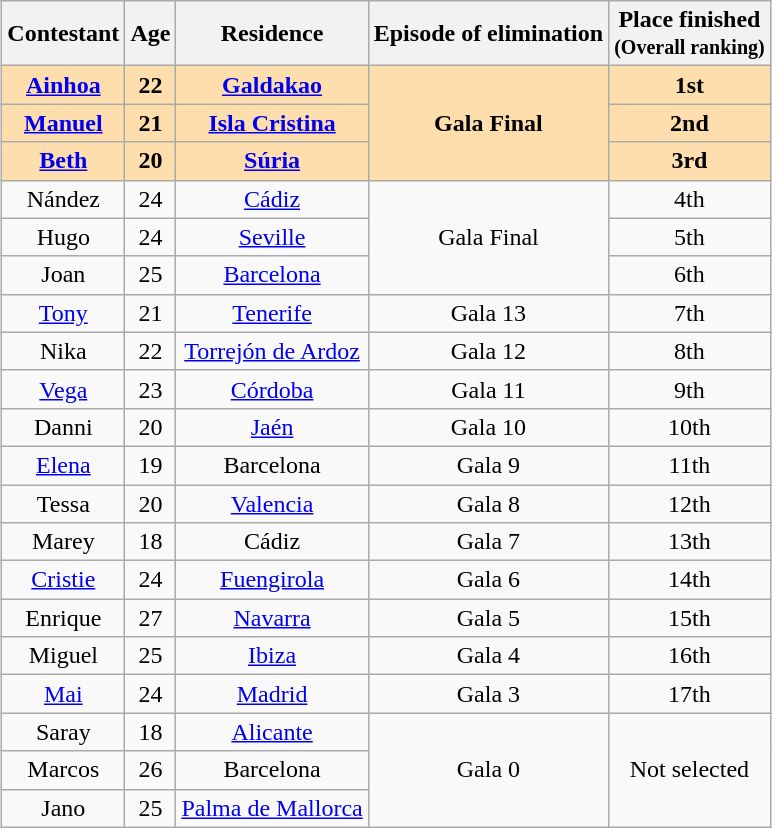<table class="wikitable" style="margin: 1em auto 1em auto; text-align:center;">
<tr>
<th>Contestant</th>
<th>Age</th>
<th>Residence</th>
<th>Episode of elimination</th>
<th>Place finished<br><small>(Overall ranking)</small></th>
</tr>
<tr style="font-weight:bold; background:navajowhite">
<td><a href='#'>Ainhoa</a></td>
<td>22</td>
<td><a href='#'>Galdakao</a></td>
<td rowspan="3">Gala Final</td>
<td>1st</td>
</tr>
<tr style="font-weight:bold; background:navajowhite">
<td><a href='#'>Manuel</a></td>
<td>21</td>
<td><a href='#'>Isla Cristina</a></td>
<td>2nd</td>
</tr>
<tr style="font-weight:bold; background:navajowhite">
<td><a href='#'>Beth</a></td>
<td>20</td>
<td><a href='#'>Súria</a></td>
<td>3rd</td>
</tr>
<tr>
<td>Nández</td>
<td>24</td>
<td><a href='#'>Cádiz</a></td>
<td rowspan="3">Gala Final</td>
<td>4th</td>
</tr>
<tr>
<td>Hugo</td>
<td>24</td>
<td><a href='#'>Seville</a></td>
<td>5th</td>
</tr>
<tr>
<td>Joan</td>
<td>25</td>
<td><a href='#'>Barcelona</a></td>
<td>6th</td>
</tr>
<tr>
<td><a href='#'>Tony</a></td>
<td>21</td>
<td><a href='#'>Tenerife</a></td>
<td>Gala 13</td>
<td>7th</td>
</tr>
<tr>
<td>Nika</td>
<td>22</td>
<td><a href='#'>Torrejón de Ardoz</a></td>
<td>Gala 12</td>
<td>8th</td>
</tr>
<tr>
<td><a href='#'>Vega</a></td>
<td>23</td>
<td><a href='#'>Córdoba</a></td>
<td>Gala 11</td>
<td>9th</td>
</tr>
<tr>
<td>Danni</td>
<td>20</td>
<td><a href='#'>Jaén</a></td>
<td>Gala 10</td>
<td>10th</td>
</tr>
<tr>
<td><a href='#'>Elena</a></td>
<td>19</td>
<td>Barcelona</td>
<td>Gala 9</td>
<td>11th</td>
</tr>
<tr>
<td>Tessa</td>
<td>20</td>
<td><a href='#'>Valencia</a></td>
<td>Gala 8</td>
<td>12th</td>
</tr>
<tr>
<td>Marey</td>
<td>18</td>
<td>Cádiz</td>
<td>Gala 7</td>
<td>13th</td>
</tr>
<tr>
<td><a href='#'>Cristie</a></td>
<td>24</td>
<td><a href='#'>Fuengirola</a></td>
<td>Gala 6</td>
<td>14th</td>
</tr>
<tr>
<td>Enrique</td>
<td>27</td>
<td><a href='#'>Navarra</a></td>
<td>Gala 5</td>
<td>15th</td>
</tr>
<tr>
<td>Miguel</td>
<td>25</td>
<td><a href='#'>Ibiza</a></td>
<td>Gala 4</td>
<td>16th</td>
</tr>
<tr>
<td><a href='#'>Mai</a></td>
<td>24</td>
<td><a href='#'>Madrid</a></td>
<td>Gala 3</td>
<td>17th</td>
</tr>
<tr>
<td>Saray</td>
<td>18</td>
<td><a href='#'>Alicante</a></td>
<td rowspan="3">Gala 0</td>
<td rowspan="3">Not selected</td>
</tr>
<tr>
<td>Marcos</td>
<td>26</td>
<td>Barcelona</td>
</tr>
<tr>
<td>Jano</td>
<td>25</td>
<td><a href='#'>Palma de Mallorca</a></td>
</tr>
</table>
